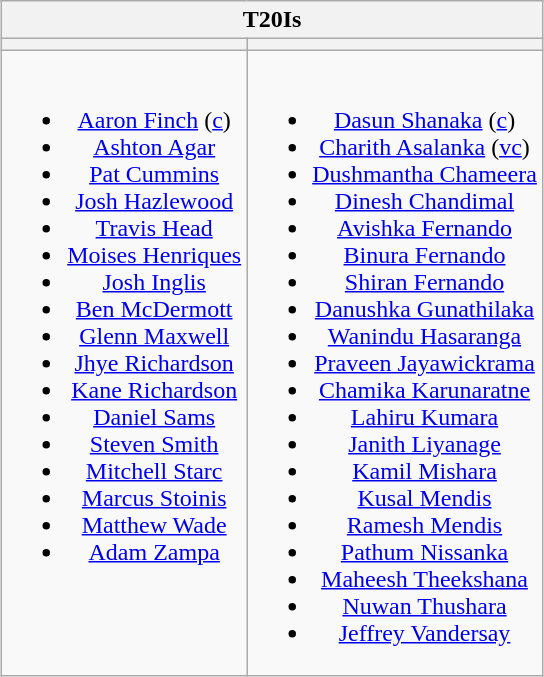<table class="wikitable" style="text-align:center; margin:auto">
<tr>
<th colspan=2>T20Is</th>
</tr>
<tr>
<th></th>
<th></th>
</tr>
<tr style="vertical-align:top">
<td><br><ul><li><a href='#'>Aaron Finch</a> (<a href='#'>c</a>)</li><li><a href='#'>Ashton Agar</a></li><li><a href='#'>Pat Cummins</a></li><li><a href='#'>Josh Hazlewood</a></li><li><a href='#'>Travis Head</a></li><li><a href='#'>Moises Henriques</a></li><li><a href='#'>Josh Inglis</a></li><li><a href='#'>Ben McDermott</a></li><li><a href='#'>Glenn Maxwell</a></li><li><a href='#'>Jhye Richardson</a></li><li><a href='#'>Kane Richardson</a></li><li><a href='#'>Daniel Sams</a></li><li><a href='#'>Steven Smith</a></li><li><a href='#'>Mitchell Starc</a></li><li><a href='#'>Marcus Stoinis</a></li><li><a href='#'>Matthew Wade</a></li><li><a href='#'>Adam Zampa</a></li></ul></td>
<td><br><ul><li><a href='#'>Dasun Shanaka</a> (<a href='#'>c</a>)</li><li><a href='#'>Charith Asalanka</a> (<a href='#'>vc</a>)</li><li><a href='#'>Dushmantha Chameera</a></li><li><a href='#'>Dinesh Chandimal</a></li><li><a href='#'>Avishka Fernando</a></li><li><a href='#'>Binura Fernando</a></li><li><a href='#'>Shiran Fernando</a></li><li><a href='#'>Danushka Gunathilaka</a></li><li><a href='#'>Wanindu Hasaranga</a></li><li><a href='#'>Praveen Jayawickrama</a></li><li><a href='#'>Chamika Karunaratne</a></li><li><a href='#'>Lahiru Kumara</a></li><li><a href='#'>Janith Liyanage</a></li><li><a href='#'>Kamil Mishara</a></li><li><a href='#'>Kusal Mendis</a></li><li><a href='#'>Ramesh Mendis</a></li><li><a href='#'>Pathum Nissanka</a></li><li><a href='#'>Maheesh Theekshana</a></li><li><a href='#'>Nuwan Thushara</a></li><li><a href='#'>Jeffrey Vandersay</a></li></ul></td>
</tr>
</table>
